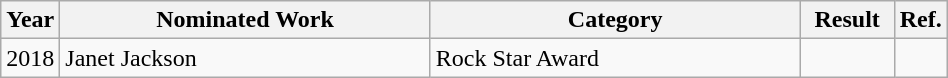<table class="wikitable" width="50%">
<tr>
<th width="5%">Year</th>
<th width="40%">Nominated Work</th>
<th width="40%">Category</th>
<th width="10%">Result</th>
<th width="5%">Ref.</th>
</tr>
<tr>
<td>2018</td>
<td>Janet Jackson</td>
<td>Rock Star Award</td>
<td></td>
<td></td>
</tr>
</table>
